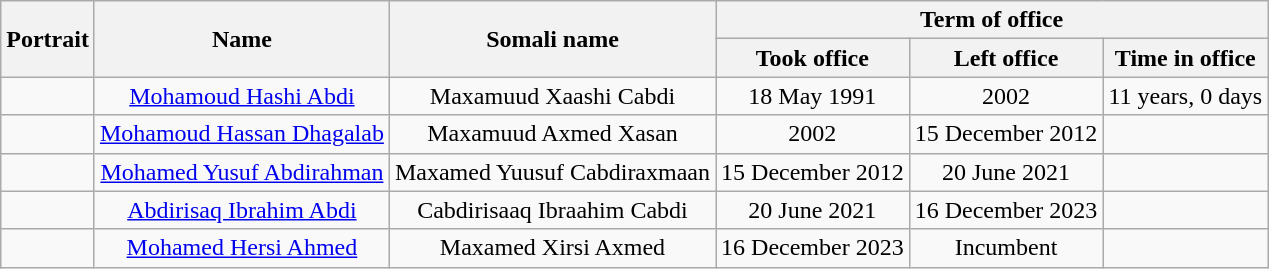<table class="wikitable" style="text-align:center">
<tr>
<th rowspan="2">Portrait</th>
<th rowspan="2">Name</th>
<th rowspan="2">Somali name</th>
<th colspan="3">Term of office</th>
</tr>
<tr>
<th>Took office</th>
<th>Left office</th>
<th>Time in office</th>
</tr>
<tr>
<td></td>
<td><a href='#'>Mohamoud Hashi Abdi</a></td>
<td>Maxamuud Xaashi Cabdi</td>
<td>18 May 1991</td>
<td>2002</td>
<td>11 years, 0 days</td>
</tr>
<tr>
<td></td>
<td><a href='#'>Mohamoud Hassan Dhagalab</a></td>
<td>Maxamuud Axmed Xasan</td>
<td>2002</td>
<td>15 December 2012</td>
<td></td>
</tr>
<tr>
<td></td>
<td><a href='#'>Mohamed Yusuf Abdirahman</a></td>
<td>Maxamed Yuusuf Cabdiraxmaan</td>
<td>15 December 2012</td>
<td>20 June 2021</td>
<td></td>
</tr>
<tr>
<td></td>
<td><a href='#'>Abdirisaq Ibrahim Abdi</a></td>
<td>Cabdirisaaq Ibraahim Cabdi</td>
<td>20 June 2021</td>
<td>16 December 2023</td>
<td></td>
</tr>
<tr>
<td></td>
<td><a href='#'>Mohamed Hersi Ahmed</a></td>
<td>Maxamed Xirsi Axmed</td>
<td>16 December 2023</td>
<td>Incumbent</td>
<td></td>
</tr>
</table>
